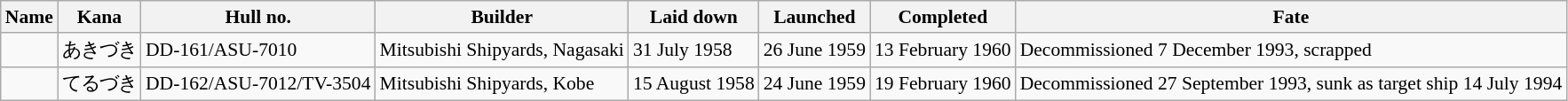<table class="wikitable" style="font-size:90%;">
<tr>
<th>Name</th>
<th>Kana</th>
<th>Hull no.</th>
<th>Builder</th>
<th>Laid down</th>
<th>Launched</th>
<th>Completed</th>
<th>Fate</th>
</tr>
<tr>
<td></td>
<td>あきづき</td>
<td>DD-161/ASU-7010</td>
<td>Mitsubishi Shipyards, Nagasaki</td>
<td>31 July 1958</td>
<td>26 June 1959</td>
<td>13 February 1960</td>
<td>Decommissioned 7 December 1993, scrapped</td>
</tr>
<tr>
<td></td>
<td>てるづき</td>
<td>DD-162/ASU-7012/TV-3504</td>
<td>Mitsubishi Shipyards, Kobe</td>
<td>15 August 1958</td>
<td>24 June 1959</td>
<td>19 February 1960</td>
<td>Decommissioned 27 September 1993, sunk as target ship 14 July 1994</td>
</tr>
</table>
